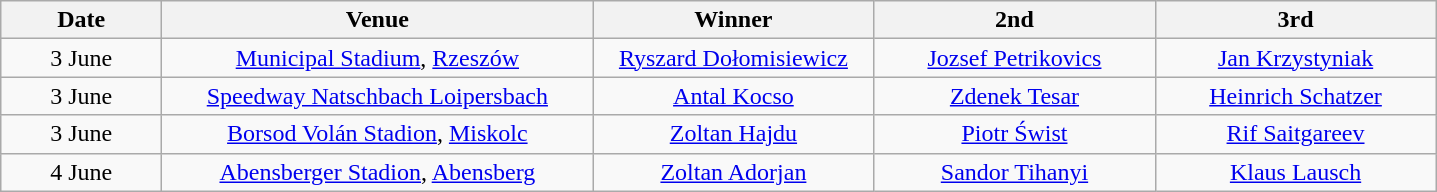<table class="wikitable" style="text-align:center">
<tr>
<th width=100>Date</th>
<th width=280>Venue</th>
<th width=180>Winner</th>
<th width=180>2nd</th>
<th width=180>3rd</th>
</tr>
<tr>
<td align=center>3 June</td>
<td> <a href='#'>Municipal Stadium</a>, <a href='#'>Rzeszów</a></td>
<td> <a href='#'>Ryszard Dołomisiewicz</a></td>
<td> <a href='#'>Jozsef Petrikovics</a></td>
<td> <a href='#'>Jan Krzystyniak</a></td>
</tr>
<tr>
<td align=center>3 June</td>
<td> <a href='#'>Speedway Natschbach Loipersbach</a></td>
<td> <a href='#'>Antal Kocso</a></td>
<td> <a href='#'>Zdenek Tesar</a></td>
<td> <a href='#'>Heinrich Schatzer</a></td>
</tr>
<tr>
<td align=center>3 June</td>
<td> <a href='#'>Borsod Volán Stadion</a>, <a href='#'>Miskolc</a></td>
<td> <a href='#'>Zoltan Hajdu</a></td>
<td> <a href='#'>Piotr Świst</a></td>
<td> <a href='#'>Rif Saitgareev</a></td>
</tr>
<tr>
<td align=center>4 June</td>
<td> <a href='#'>Abensberger Stadion</a>, <a href='#'>Abensberg</a></td>
<td> <a href='#'>Zoltan Adorjan</a></td>
<td> <a href='#'>Sandor Tihanyi</a></td>
<td> <a href='#'>Klaus Lausch</a></td>
</tr>
</table>
